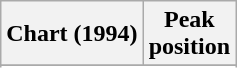<table class="wikitable sortable plainrowheaders" style="text-align:center">
<tr>
<th>Chart (1994)</th>
<th>Peak<br>position</th>
</tr>
<tr>
</tr>
<tr>
</tr>
<tr>
</tr>
</table>
